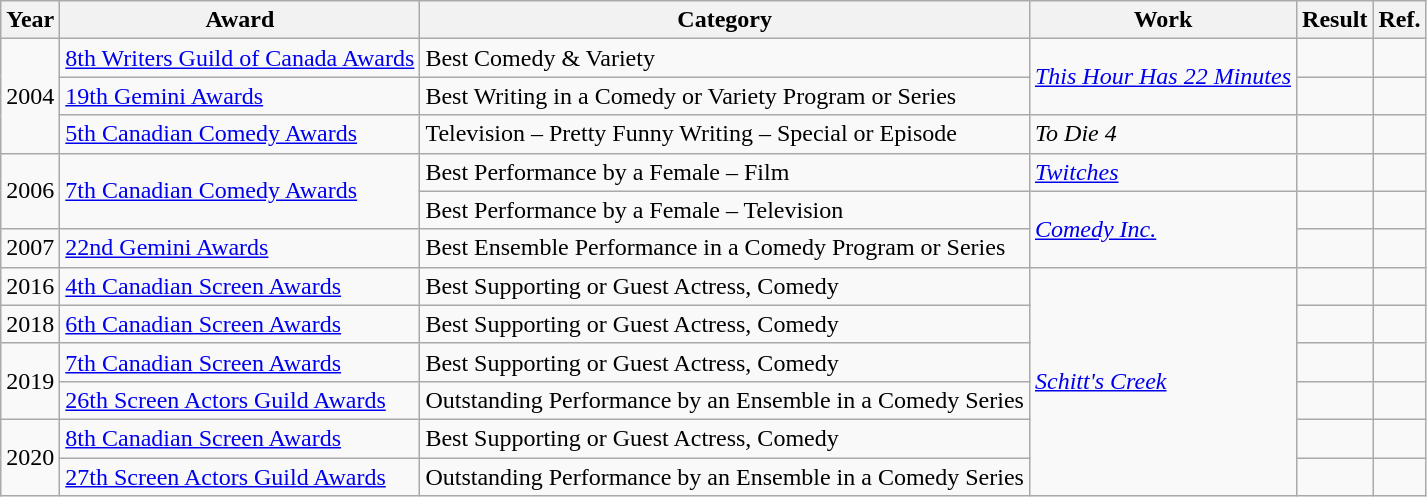<table class="wikitable sortable">
<tr>
<th>Year</th>
<th>Award</th>
<th>Category</th>
<th>Work</th>
<th>Result</th>
<th class="unsortable">Ref.</th>
</tr>
<tr>
<td rowspan="3">2004</td>
<td><a href='#'>8th Writers Guild of Canada Awards</a></td>
<td>Best Comedy & Variety</td>
<td rowspan="2"><em><a href='#'>This Hour Has 22 Minutes</a></em></td>
<td></td>
<td></td>
</tr>
<tr>
<td><a href='#'>19th Gemini Awards</a></td>
<td>Best Writing in a Comedy or Variety Program or Series</td>
<td></td>
<td></td>
</tr>
<tr>
<td><a href='#'>5th Canadian Comedy Awards</a></td>
<td>Television – Pretty Funny Writing – Special or Episode</td>
<td><em>To Die 4</em></td>
<td></td>
<td></td>
</tr>
<tr>
<td rowspan="2">2006</td>
<td rowspan="2"><a href='#'>7th Canadian Comedy Awards</a></td>
<td>Best Performance by a Female – Film</td>
<td><em><a href='#'>Twitches</a></em></td>
<td></td>
<td></td>
</tr>
<tr>
<td>Best Performance by a Female – Television</td>
<td rowspan="2"><em><a href='#'>Comedy Inc.</a></em></td>
<td></td>
<td></td>
</tr>
<tr>
<td>2007</td>
<td><a href='#'>22nd Gemini Awards</a></td>
<td>Best Ensemble Performance in a Comedy Program or Series</td>
<td></td>
<td></td>
</tr>
<tr>
<td>2016</td>
<td><a href='#'>4th Canadian Screen Awards</a></td>
<td>Best Supporting or Guest Actress, Comedy</td>
<td rowspan="6"><em><a href='#'>Schitt's Creek</a></em></td>
<td></td>
<td></td>
</tr>
<tr>
<td>2018</td>
<td><a href='#'>6th Canadian Screen Awards</a></td>
<td>Best Supporting or Guest Actress, Comedy</td>
<td></td>
<td></td>
</tr>
<tr>
<td rowspan="2">2019</td>
<td><a href='#'>7th Canadian Screen Awards</a></td>
<td>Best Supporting or Guest Actress, Comedy</td>
<td></td>
<td></td>
</tr>
<tr>
<td><a href='#'>26th Screen Actors Guild Awards</a></td>
<td>Outstanding Performance by an Ensemble in a Comedy Series</td>
<td></td>
<td></td>
</tr>
<tr>
<td rowspan="2">2020</td>
<td><a href='#'>8th Canadian Screen Awards</a></td>
<td>Best Supporting or Guest Actress, Comedy</td>
<td></td>
<td></td>
</tr>
<tr>
<td><a href='#'>27th Screen Actors Guild Awards</a></td>
<td>Outstanding Performance by an Ensemble in a Comedy Series</td>
<td></td>
<td></td>
</tr>
</table>
